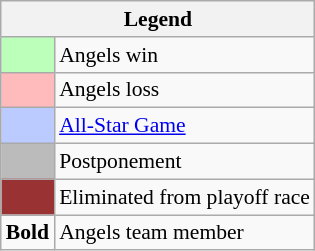<table class="wikitable" style="font-size:90%">
<tr>
<th colspan="2">Legend</th>
</tr>
<tr>
<td bgcolor="#bbffbb"> </td>
<td>Angels win</td>
</tr>
<tr>
<td bgcolor="#ffbbbb"> </td>
<td>Angels loss</td>
</tr>
<tr>
<td bgcolor="#bbcaff"> </td>
<td><a href='#'>All-Star Game</a></td>
</tr>
<tr>
<td bgcolor="#bbbbbb"> </td>
<td>Postponement</td>
</tr>
<tr>
<td bgcolor="#993333"> </td>
<td>Eliminated from playoff race</td>
</tr>
<tr>
<td><strong>Bold</strong></td>
<td>Angels team member</td>
</tr>
</table>
